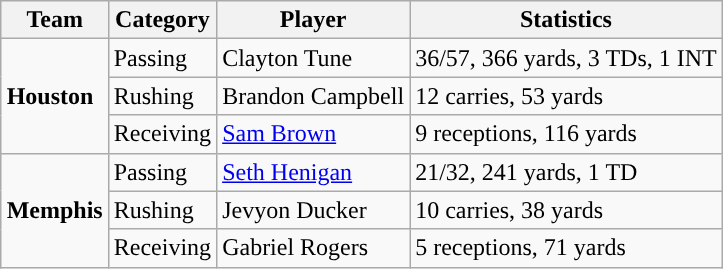<table class="wikitable" style="float: right;">
<tr>
<th>Team</th>
<th>Category</th>
<th>Player</th>
<th>Statistics</th>
</tr>
<tr>
<td rowspan=3><strong>Houston</strong></td>
<td>Passing</td>
<td>Clayton Tune</td>
<td>36/57, 366 yards, 3 TDs, 1 INT</td>
</tr>
<tr>
<td>Rushing</td>
<td>Brandon Campbell</td>
<td>12 carries, 53 yards</td>
</tr>
<tr>
<td>Receiving</td>
<td><a href='#'>Sam Brown</a></td>
<td>9 receptions, 116 yards</td>
</tr>
<tr>
<td rowspan=3><strong>Memphis</strong></td>
<td>Passing</td>
<td><a href='#'>Seth Henigan</a></td>
<td>21/32, 241 yards, 1 TD</td>
</tr>
<tr>
<td>Rushing</td>
<td>Jevyon Ducker</td>
<td>10 carries, 38 yards</td>
</tr>
<tr>
<td>Receiving</td>
<td>Gabriel Rogers</td>
<td>5 receptions, 71 yards</td>
</tr>
</table>
